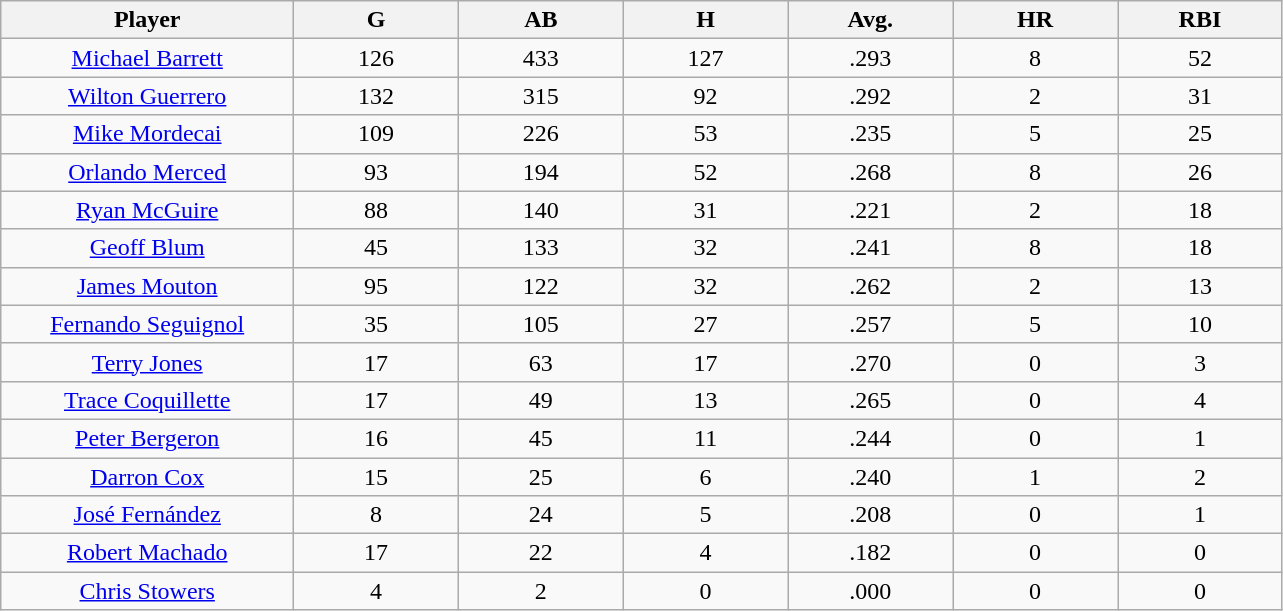<table class="wikitable sortable">
<tr>
<th bgcolor="#DDDDFF" width="16%">Player</th>
<th bgcolor="#DDDDFF" width="9%">G</th>
<th bgcolor="#DDDDFF" width="9%">AB</th>
<th bgcolor="#DDDDFF" width="9%">H</th>
<th bgcolor="#DDDDFF" width="9%">Avg.</th>
<th bgcolor="#DDDDFF" width="9%">HR</th>
<th bgcolor="#DDDDFF" width="9%">RBI</th>
</tr>
<tr align="center">
<td><a href='#'>Michael Barrett</a></td>
<td>126</td>
<td>433</td>
<td>127</td>
<td>.293</td>
<td>8</td>
<td>52</td>
</tr>
<tr align=center>
<td><a href='#'>Wilton Guerrero</a></td>
<td>132</td>
<td>315</td>
<td>92</td>
<td>.292</td>
<td>2</td>
<td>31</td>
</tr>
<tr align=center>
<td><a href='#'>Mike Mordecai</a></td>
<td>109</td>
<td>226</td>
<td>53</td>
<td>.235</td>
<td>5</td>
<td>25</td>
</tr>
<tr align=center>
<td><a href='#'>Orlando Merced</a></td>
<td>93</td>
<td>194</td>
<td>52</td>
<td>.268</td>
<td>8</td>
<td>26</td>
</tr>
<tr align=center>
<td><a href='#'>Ryan McGuire</a></td>
<td>88</td>
<td>140</td>
<td>31</td>
<td>.221</td>
<td>2</td>
<td>18</td>
</tr>
<tr align=center>
<td><a href='#'>Geoff Blum</a></td>
<td>45</td>
<td>133</td>
<td>32</td>
<td>.241</td>
<td>8</td>
<td>18</td>
</tr>
<tr align=center>
<td><a href='#'>James Mouton</a></td>
<td>95</td>
<td>122</td>
<td>32</td>
<td>.262</td>
<td>2</td>
<td>13</td>
</tr>
<tr align=center>
<td><a href='#'>Fernando Seguignol</a></td>
<td>35</td>
<td>105</td>
<td>27</td>
<td>.257</td>
<td>5</td>
<td>10</td>
</tr>
<tr align=center>
<td><a href='#'>Terry Jones</a></td>
<td>17</td>
<td>63</td>
<td>17</td>
<td>.270</td>
<td>0</td>
<td>3</td>
</tr>
<tr align=center>
<td><a href='#'>Trace Coquillette</a></td>
<td>17</td>
<td>49</td>
<td>13</td>
<td>.265</td>
<td>0</td>
<td>4</td>
</tr>
<tr align=center>
<td><a href='#'>Peter Bergeron</a></td>
<td>16</td>
<td>45</td>
<td>11</td>
<td>.244</td>
<td>0</td>
<td>1</td>
</tr>
<tr align=center>
<td><a href='#'>Darron Cox</a></td>
<td>15</td>
<td>25</td>
<td>6</td>
<td>.240</td>
<td>1</td>
<td>2</td>
</tr>
<tr align=center>
<td><a href='#'>José Fernández</a></td>
<td>8</td>
<td>24</td>
<td>5</td>
<td>.208</td>
<td>0</td>
<td>1</td>
</tr>
<tr align=center>
<td><a href='#'>Robert Machado</a></td>
<td>17</td>
<td>22</td>
<td>4</td>
<td>.182</td>
<td>0</td>
<td>0</td>
</tr>
<tr align=center>
<td><a href='#'>Chris Stowers</a></td>
<td>4</td>
<td>2</td>
<td>0</td>
<td>.000</td>
<td>0</td>
<td>0</td>
</tr>
</table>
